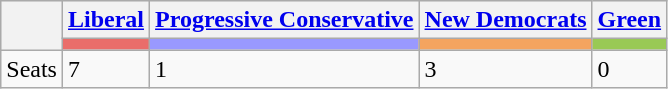<table class="wikitable">
<tr style="background-color:#E9E9E9" |>
<th rowspan="2"></th>
<th><a href='#'>Liberal</a></th>
<th><a href='#'>Progressive Conservative</a></th>
<th><a href='#'>New Democrats</a></th>
<th><a href='#'>Green</a></th>
</tr>
<tr>
<th style="background-color:#EA6D6A;"></th>
<th style="background-color:#9999FF;"></th>
<th style="background-color:#F4A460;"></th>
<th style="background-color:#99C955;"></th>
</tr>
<tr>
<td>Seats</td>
<td>7</td>
<td>1</td>
<td>3</td>
<td>0</td>
</tr>
</table>
